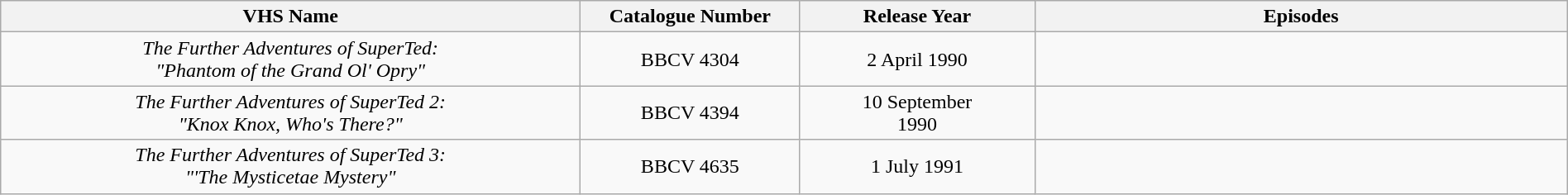<table class="wikitable" style="text-align:center; width:100%;">
<tr>
<th style="width:37%;">VHS Name</th>
<th style="width:14%;">Catalogue Number</th>
<th style="width:15%;">Release Year</th>
<th style="width:40%;">Episodes</th>
</tr>
<tr>
<td><em>The Further Adventures of SuperTed:<br>"Phantom of the Grand Ol' Opry"</em></td>
<td style="text-align:center;">BBCV 4304</td>
<td style="text-align:center;">2 April 1990</td>
<td style="text-align:center;"></td>
</tr>
<tr>
<td><em>The Further Adventures of SuperTed 2:<br>"Knox Knox, Who's There?"</em></td>
<td style="text-align:center;">BBCV 4394</td>
<td style="text-align:center;">10 September<br>1990</td>
<td style="text-align:center;"></td>
</tr>
<tr>
<td><em>The Further Adventures of SuperTed 3:<br>"'The Mysticetae Mystery"</em></td>
<td style="text-align:center;">BBCV 4635</td>
<td style="text-align:center;">1 July 1991</td>
<td style="text-align:center;"></td>
</tr>
</table>
